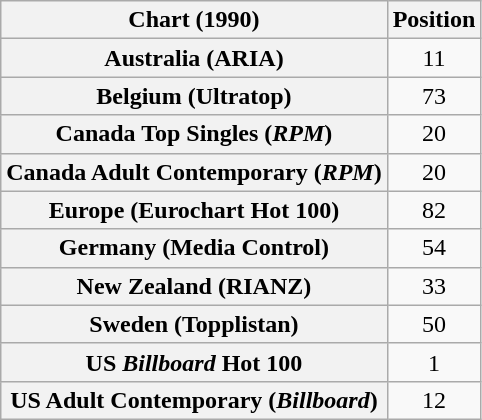<table class="wikitable sortable plainrowheaders" style="text-align:center">
<tr>
<th>Chart (1990)</th>
<th>Position</th>
</tr>
<tr>
<th scope="row">Australia (ARIA)</th>
<td>11</td>
</tr>
<tr>
<th scope="row">Belgium (Ultratop)</th>
<td>73</td>
</tr>
<tr>
<th scope="row">Canada Top Singles (<em>RPM</em>)</th>
<td>20</td>
</tr>
<tr>
<th scope="row">Canada Adult Contemporary (<em>RPM</em>)</th>
<td>20</td>
</tr>
<tr>
<th scope="row">Europe (Eurochart Hot 100)</th>
<td>82</td>
</tr>
<tr>
<th scope="row">Germany (Media Control)</th>
<td>54</td>
</tr>
<tr>
<th scope="row">New Zealand (RIANZ)</th>
<td>33</td>
</tr>
<tr>
<th scope="row">Sweden (Topplistan)</th>
<td>50</td>
</tr>
<tr>
<th scope="row">US <em>Billboard</em> Hot 100</th>
<td>1</td>
</tr>
<tr>
<th scope="row">US Adult Contemporary (<em>Billboard</em>)</th>
<td>12</td>
</tr>
</table>
